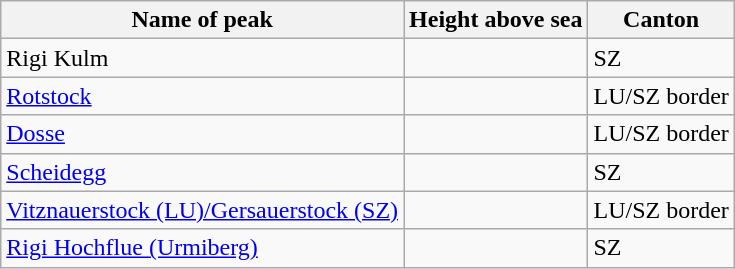<table class="wikitable sortable">
<tr>
<th>Name of peak</th>
<th>Height above sea</th>
<th>Canton</th>
</tr>
<tr>
<td>Rigi Kulm</td>
<td></td>
<td>SZ</td>
</tr>
<tr>
<td><a href='#'>Rotstock</a></td>
<td></td>
<td>LU/SZ border</td>
</tr>
<tr>
<td><a href='#'>Dosse</a></td>
<td></td>
<td>LU/SZ border</td>
</tr>
<tr>
<td><a href='#'>Scheidegg</a></td>
<td></td>
<td>SZ</td>
</tr>
<tr>
<td><a href='#'>Vitznauerstock (LU)/Gersauerstock (SZ)</a></td>
<td></td>
<td>LU/SZ border</td>
</tr>
<tr>
<td><a href='#'>Rigi Hochflue (Urmiberg)</a></td>
<td></td>
<td>SZ</td>
</tr>
</table>
